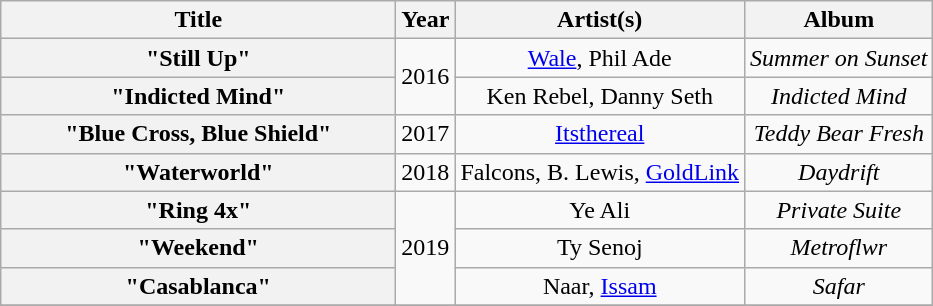<table class="wikitable plainrowheaders" style="text-align:center;">
<tr>
<th scope="col" style="width:16em;">Title</th>
<th scope="col">Year</th>
<th scope="col">Artist(s)</th>
<th scope="col">Album</th>
</tr>
<tr>
<th scope="row">"Still Up"</th>
<td rowspan="2">2016</td>
<td><a href='#'>Wale</a>, Phil Ade</td>
<td><em>Summer on Sunset</em></td>
</tr>
<tr>
<th scope="row">"Indicted Mind"</th>
<td>Ken Rebel, Danny Seth</td>
<td><em>Indicted Mind</em></td>
</tr>
<tr>
<th scope="row">"Blue Cross, Blue Shield"</th>
<td>2017</td>
<td><a href='#'>Itsthereal</a></td>
<td><em>Teddy Bear Fresh</em></td>
</tr>
<tr>
<th scope="row">"Waterworld"</th>
<td>2018</td>
<td>Falcons, B. Lewis, <a href='#'>GoldLink</a></td>
<td><em>Daydrift</em></td>
</tr>
<tr>
<th scope="row">"Ring 4x"</th>
<td rowspan="3">2019</td>
<td>Ye Ali</td>
<td><em>Private Suite</em></td>
</tr>
<tr>
<th scope="row">"Weekend"</th>
<td>Ty Senoj</td>
<td><em>Metroflwr</em></td>
</tr>
<tr>
<th scope="row">"Casablanca"</th>
<td>Naar, <a href='#'>Issam</a></td>
<td><em>Safar</em></td>
</tr>
<tr>
</tr>
</table>
